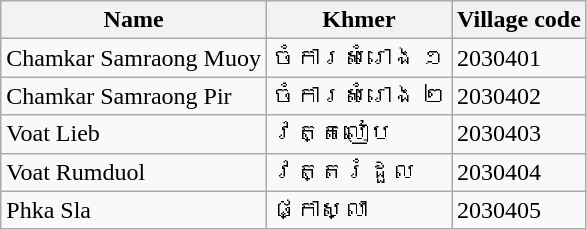<table class="wikitable sortable">
<tr>
<th>Name</th>
<th>Khmer</th>
<th>Village code</th>
</tr>
<tr>
<td>Chamkar Samraong Muoy</td>
<td>ចំការសំរោង ១</td>
<td>2030401</td>
</tr>
<tr>
<td>Chamkar Samraong Pir</td>
<td>ចំការសំរោង ២</td>
<td>2030402</td>
</tr>
<tr>
<td>Voat Lieb</td>
<td>វត្តលៀប</td>
<td>2030403</td>
</tr>
<tr>
<td>Voat Rumduol</td>
<td>វត្តរំដួល</td>
<td>2030404</td>
</tr>
<tr>
<td>Phka Sla</td>
<td>ផ្កាស្លា</td>
<td>2030405</td>
</tr>
</table>
